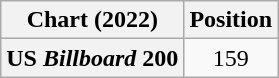<table class="wikitable plainrowheaders" style="text-align:center">
<tr>
<th scope="col">Chart (2022)</th>
<th scope="col">Position</th>
</tr>
<tr>
<th scope="row">US <em>Billboard</em> 200</th>
<td>159</td>
</tr>
</table>
